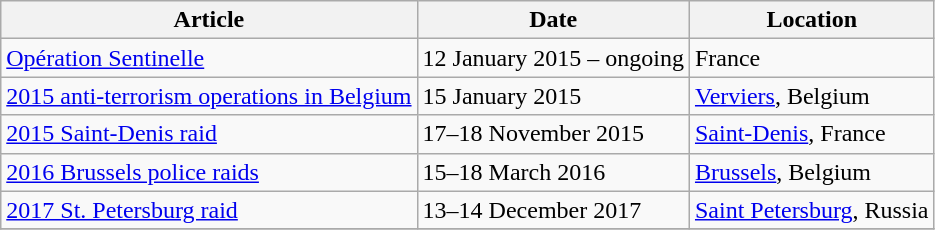<table class="wikitable">
<tr>
<th>Article</th>
<th>Date</th>
<th>Location</th>
</tr>
<tr>
<td><a href='#'>Opération Sentinelle</a></td>
<td>12 January 2015 – ongoing</td>
<td> France</td>
</tr>
<tr>
<td><a href='#'>2015 anti-terrorism operations in Belgium</a></td>
<td>15 January 2015</td>
<td> <a href='#'>Verviers</a>, Belgium</td>
</tr>
<tr>
<td><a href='#'>2015 Saint-Denis raid</a></td>
<td>17–18 November 2015</td>
<td> <a href='#'>Saint-Denis</a>, France</td>
</tr>
<tr>
<td><a href='#'>2016 Brussels police raids</a></td>
<td>15–18 March 2016</td>
<td> <a href='#'>Brussels</a>, Belgium</td>
</tr>
<tr>
<td><a href='#'>2017 St. Petersburg raid</a></td>
<td>13–14 December 2017</td>
<td> <a href='#'>Saint Petersburg</a>, Russia</td>
</tr>
<tr>
</tr>
</table>
